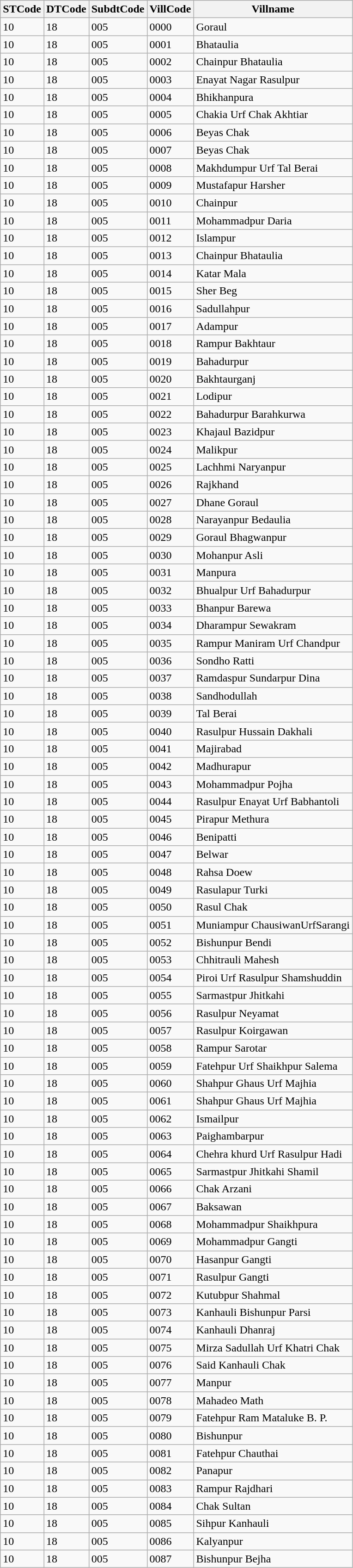<table class="wikitable">
<tr>
<th>STCode</th>
<th>DTCode</th>
<th>SubdtCode</th>
<th>VillCode</th>
<th>Villname</th>
</tr>
<tr>
<td>10</td>
<td>18</td>
<td>005</td>
<td>0000</td>
<td>Goraul</td>
</tr>
<tr>
<td>10</td>
<td>18</td>
<td>005</td>
<td>0001</td>
<td>Bhataulia</td>
</tr>
<tr>
<td>10</td>
<td>18</td>
<td>005</td>
<td>0002</td>
<td>Chainpur Bhataulia</td>
</tr>
<tr>
<td>10</td>
<td>18</td>
<td>005</td>
<td>0003</td>
<td>Enayat Nagar Rasulpur</td>
</tr>
<tr>
<td>10</td>
<td>18</td>
<td>005</td>
<td>0004</td>
<td>Bhikhanpura</td>
</tr>
<tr>
<td>10</td>
<td>18</td>
<td>005</td>
<td>0005</td>
<td>Chakia Urf Chak Akhtiar</td>
</tr>
<tr>
<td>10</td>
<td>18</td>
<td>005</td>
<td>0006</td>
<td>Beyas Chak</td>
</tr>
<tr>
<td>10</td>
<td>18</td>
<td>005</td>
<td>0007</td>
<td>Beyas Chak</td>
</tr>
<tr>
<td>10</td>
<td>18</td>
<td>005</td>
<td>0008</td>
<td>Makhdumpur Urf Tal Berai</td>
</tr>
<tr>
<td>10</td>
<td>18</td>
<td>005</td>
<td>0009</td>
<td>Mustafapur Harsher</td>
</tr>
<tr>
<td>10</td>
<td>18</td>
<td>005</td>
<td>0010</td>
<td>Chainpur</td>
</tr>
<tr>
<td>10</td>
<td>18</td>
<td>005</td>
<td>0011</td>
<td>Mohammadpur Daria</td>
</tr>
<tr>
<td>10</td>
<td>18</td>
<td>005</td>
<td>0012</td>
<td>Islampur</td>
</tr>
<tr>
<td>10</td>
<td>18</td>
<td>005</td>
<td>0013</td>
<td>Chainpur Bhataulia</td>
</tr>
<tr>
<td>10</td>
<td>18</td>
<td>005</td>
<td>0014</td>
<td>Katar Mala</td>
</tr>
<tr>
<td>10</td>
<td>18</td>
<td>005</td>
<td>0015</td>
<td>Sher Beg</td>
</tr>
<tr>
<td>10</td>
<td>18</td>
<td>005</td>
<td>0016</td>
<td>Sadullahpur</td>
</tr>
<tr>
<td>10</td>
<td>18</td>
<td>005</td>
<td>0017</td>
<td>Adampur</td>
</tr>
<tr>
<td>10</td>
<td>18</td>
<td>005</td>
<td>0018</td>
<td>Rampur Bakhtaur</td>
</tr>
<tr>
<td>10</td>
<td>18</td>
<td>005</td>
<td>0019</td>
<td>Bahadurpur</td>
</tr>
<tr>
<td>10</td>
<td>18</td>
<td>005</td>
<td>0020</td>
<td>Bakhtaurganj</td>
</tr>
<tr>
<td>10</td>
<td>18</td>
<td>005</td>
<td>0021</td>
<td>Lodipur</td>
</tr>
<tr>
<td>10</td>
<td>18</td>
<td>005</td>
<td>0022</td>
<td>Bahadurpur Barahkurwa</td>
</tr>
<tr>
<td>10</td>
<td>18</td>
<td>005</td>
<td>0023</td>
<td>Khajaul Bazidpur</td>
</tr>
<tr>
<td>10</td>
<td>18</td>
<td>005</td>
<td>0024</td>
<td>Malikpur</td>
</tr>
<tr>
<td>10</td>
<td>18</td>
<td>005</td>
<td>0025</td>
<td>Lachhmi Naryanpur</td>
</tr>
<tr>
<td>10</td>
<td>18</td>
<td>005</td>
<td>0026</td>
<td>Rajkhand</td>
</tr>
<tr>
<td>10</td>
<td>18</td>
<td>005</td>
<td>0027</td>
<td>Dhane Goraul</td>
</tr>
<tr>
<td>10</td>
<td>18</td>
<td>005</td>
<td>0028</td>
<td>Narayanpur Bedaulia</td>
</tr>
<tr>
<td>10</td>
<td>18</td>
<td>005</td>
<td>0029</td>
<td>Goraul Bhagwanpur</td>
</tr>
<tr>
<td>10</td>
<td>18</td>
<td>005</td>
<td>0030</td>
<td>Mohanpur Asli</td>
</tr>
<tr>
<td>10</td>
<td>18</td>
<td>005</td>
<td>0031</td>
<td>Manpura</td>
</tr>
<tr>
<td>10</td>
<td>18</td>
<td>005</td>
<td>0032</td>
<td>Bhualpur Urf Bahadurpur</td>
</tr>
<tr>
<td>10</td>
<td>18</td>
<td>005</td>
<td>0033</td>
<td>Bhanpur Barewa</td>
</tr>
<tr>
<td>10</td>
<td>18</td>
<td>005</td>
<td>0034</td>
<td>Dharampur Sewakram</td>
</tr>
<tr>
<td>10</td>
<td>18</td>
<td>005</td>
<td>0035</td>
<td>Rampur Maniram Urf Chandpur</td>
</tr>
<tr>
<td>10</td>
<td>18</td>
<td>005</td>
<td>0036</td>
<td>Sondho Ratti</td>
</tr>
<tr>
<td>10</td>
<td>18</td>
<td>005</td>
<td>0037</td>
<td>Ramdaspur Sundarpur Dina</td>
</tr>
<tr>
<td>10</td>
<td>18</td>
<td>005</td>
<td>0038</td>
<td>Sandhodullah</td>
</tr>
<tr>
<td>10</td>
<td>18</td>
<td>005</td>
<td>0039</td>
<td>Tal Berai</td>
</tr>
<tr>
<td>10</td>
<td>18</td>
<td>005</td>
<td>0040</td>
<td>Rasulpur Hussain Dakhali</td>
</tr>
<tr>
<td>10</td>
<td>18</td>
<td>005</td>
<td>0041</td>
<td>Majirabad</td>
</tr>
<tr>
<td>10</td>
<td>18</td>
<td>005</td>
<td>0042</td>
<td>Madhurapur</td>
</tr>
<tr>
<td>10</td>
<td>18</td>
<td>005</td>
<td>0043</td>
<td>Mohammadpur Pojha</td>
</tr>
<tr>
<td>10</td>
<td>18</td>
<td>005</td>
<td>0044</td>
<td>Rasulpur Enayat Urf Babhantoli</td>
</tr>
<tr>
<td>10</td>
<td>18</td>
<td>005</td>
<td>0045</td>
<td>Pirapur Methura</td>
</tr>
<tr>
<td>10</td>
<td>18</td>
<td>005</td>
<td>0046</td>
<td>Benipatti</td>
</tr>
<tr>
<td>10</td>
<td>18</td>
<td>005</td>
<td>0047</td>
<td>Belwar</td>
</tr>
<tr>
<td>10</td>
<td>18</td>
<td>005</td>
<td>0048</td>
<td>Rahsa Doew</td>
</tr>
<tr>
<td>10</td>
<td>18</td>
<td>005</td>
<td>0049</td>
<td>Rasulapur Turki</td>
</tr>
<tr>
<td>10</td>
<td>18</td>
<td>005</td>
<td>0050</td>
<td>Rasul Chak</td>
</tr>
<tr>
<td>10</td>
<td>18</td>
<td>005</td>
<td>0051</td>
<td>Muniampur ChausiwanUrfSarangi</td>
</tr>
<tr>
<td>10</td>
<td>18</td>
<td>005</td>
<td>0052</td>
<td>Bishunpur Bendi</td>
</tr>
<tr>
<td>10</td>
<td>18</td>
<td>005</td>
<td>0053</td>
<td>Chhitrauli Mahesh</td>
</tr>
<tr>
<td>10</td>
<td>18</td>
<td>005</td>
<td>0054</td>
<td>Piroi Urf Rasulpur Shamshuddin</td>
</tr>
<tr>
<td>10</td>
<td>18</td>
<td>005</td>
<td>0055</td>
<td>Sarmastpur Jhitkahi</td>
</tr>
<tr>
<td>10</td>
<td>18</td>
<td>005</td>
<td>0056</td>
<td>Rasulpur Neyamat</td>
</tr>
<tr>
<td>10</td>
<td>18</td>
<td>005</td>
<td>0057</td>
<td>Rasulpur Koirgawan</td>
</tr>
<tr>
<td>10</td>
<td>18</td>
<td>005</td>
<td>0058</td>
<td>Rampur Sarotar</td>
</tr>
<tr>
<td>10</td>
<td>18</td>
<td>005</td>
<td>0059</td>
<td>Fatehpur Urf Shaikhpur Salema</td>
</tr>
<tr>
<td>10</td>
<td>18</td>
<td>005</td>
<td>0060</td>
<td>Shahpur Ghaus Urf Majhia</td>
</tr>
<tr>
<td>10</td>
<td>18</td>
<td>005</td>
<td>0061</td>
<td>Shahpur Ghaus Urf Majhia</td>
</tr>
<tr>
<td>10</td>
<td>18</td>
<td>005</td>
<td>0062</td>
<td>Ismailpur</td>
</tr>
<tr>
<td>10</td>
<td>18</td>
<td>005</td>
<td>0063</td>
<td>Paighambarpur</td>
</tr>
<tr>
<td>10</td>
<td>18</td>
<td>005</td>
<td>0064</td>
<td>Chehra khurd Urf Rasulpur Hadi</td>
</tr>
<tr>
<td>10</td>
<td>18</td>
<td>005</td>
<td>0065</td>
<td>Sarmastpur Jhitkahi Shamil</td>
</tr>
<tr>
<td>10</td>
<td>18</td>
<td>005</td>
<td>0066</td>
<td>Chak Arzani</td>
</tr>
<tr>
<td>10</td>
<td>18</td>
<td>005</td>
<td>0067</td>
<td>Baksawan</td>
</tr>
<tr>
<td>10</td>
<td>18</td>
<td>005</td>
<td>0068</td>
<td>Mohammadpur Shaikhpura</td>
</tr>
<tr>
<td>10</td>
<td>18</td>
<td>005</td>
<td>0069</td>
<td>Mohammadpur Gangti</td>
</tr>
<tr>
<td>10</td>
<td>18</td>
<td>005</td>
<td>0070</td>
<td>Hasanpur Gangti</td>
</tr>
<tr>
<td>10</td>
<td>18</td>
<td>005</td>
<td>0071</td>
<td>Rasulpur Gangti</td>
</tr>
<tr>
<td>10</td>
<td>18</td>
<td>005</td>
<td>0072</td>
<td>Kutubpur Shahmal</td>
</tr>
<tr>
<td>10</td>
<td>18</td>
<td>005</td>
<td>0073</td>
<td>Kanhauli Bishunpur Parsi</td>
</tr>
<tr>
<td>10</td>
<td>18</td>
<td>005</td>
<td>0074</td>
<td>Kanhauli Dhanraj</td>
</tr>
<tr>
<td>10</td>
<td>18</td>
<td>005</td>
<td>0075</td>
<td>Mirza Sadullah Urf Khatri Chak</td>
</tr>
<tr>
<td>10</td>
<td>18</td>
<td>005</td>
<td>0076</td>
<td>Said Kanhauli Chak</td>
</tr>
<tr>
<td>10</td>
<td>18</td>
<td>005</td>
<td>0077</td>
<td>Manpur</td>
</tr>
<tr>
<td>10</td>
<td>18</td>
<td>005</td>
<td>0078</td>
<td>Mahadeo Math</td>
</tr>
<tr>
<td>10</td>
<td>18</td>
<td>005</td>
<td>0079</td>
<td>Fatehpur Ram Mataluke B. P.</td>
</tr>
<tr>
<td>10</td>
<td>18</td>
<td>005</td>
<td>0080</td>
<td>Bishunpur</td>
</tr>
<tr>
<td>10</td>
<td>18</td>
<td>005</td>
<td>0081</td>
<td>Fatehpur Chauthai</td>
</tr>
<tr>
<td>10</td>
<td>18</td>
<td>005</td>
<td>0082</td>
<td>Panapur</td>
</tr>
<tr>
<td>10</td>
<td>18</td>
<td>005</td>
<td>0083</td>
<td>Rampur Rajdhari</td>
</tr>
<tr>
<td>10</td>
<td>18</td>
<td>005</td>
<td>0084</td>
<td>Chak Sultan</td>
</tr>
<tr>
<td>10</td>
<td>18</td>
<td>005</td>
<td>0085</td>
<td>Sihpur Kanhauli</td>
</tr>
<tr>
<td>10</td>
<td>18</td>
<td>005</td>
<td>0086</td>
<td>Kalyanpur</td>
</tr>
<tr>
<td>10</td>
<td>18</td>
<td>005</td>
<td>0087</td>
<td>Bishunpur Bejha</td>
</tr>
</table>
